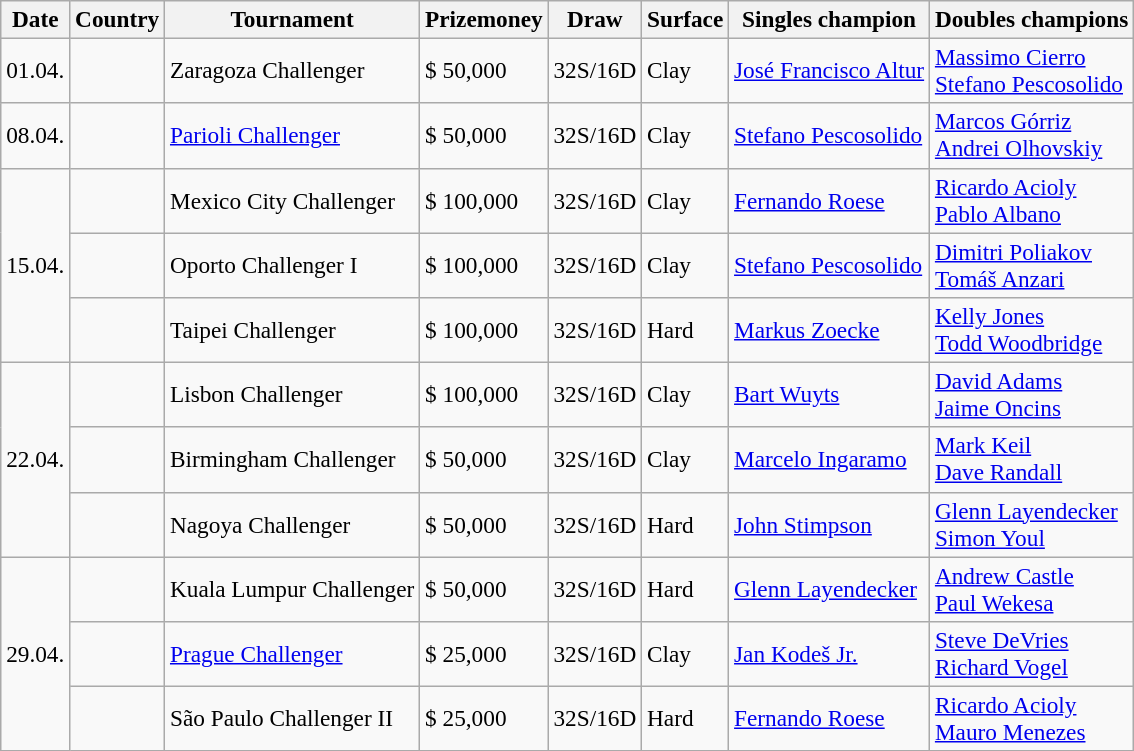<table class="sortable wikitable" style=font-size:97%>
<tr>
<th>Date</th>
<th>Country</th>
<th>Tournament</th>
<th>Prizemoney</th>
<th>Draw</th>
<th>Surface</th>
<th>Singles champion</th>
<th>Doubles champions</th>
</tr>
<tr>
<td>01.04.</td>
<td></td>
<td>Zaragoza Challenger</td>
<td>$ 50,000</td>
<td>32S/16D</td>
<td>Clay</td>
<td> <a href='#'>José Francisco Altur</a></td>
<td> <a href='#'>Massimo Cierro</a><br> <a href='#'>Stefano Pescosolido</a></td>
</tr>
<tr>
<td>08.04.</td>
<td></td>
<td><a href='#'>Parioli Challenger</a></td>
<td>$ 50,000</td>
<td>32S/16D</td>
<td>Clay</td>
<td> <a href='#'>Stefano Pescosolido</a></td>
<td> <a href='#'>Marcos Górriz</a><br> <a href='#'>Andrei Olhovskiy</a></td>
</tr>
<tr>
<td rowspan="3">15.04.</td>
<td></td>
<td>Mexico City Challenger</td>
<td>$ 100,000</td>
<td>32S/16D</td>
<td>Clay</td>
<td> <a href='#'>Fernando Roese</a></td>
<td> <a href='#'>Ricardo Acioly</a><br> <a href='#'>Pablo Albano</a></td>
</tr>
<tr>
<td></td>
<td>Oporto Challenger I</td>
<td>$ 100,000</td>
<td>32S/16D</td>
<td>Clay</td>
<td> <a href='#'>Stefano Pescosolido</a></td>
<td> <a href='#'>Dimitri Poliakov</a><br> <a href='#'>Tomáš Anzari</a></td>
</tr>
<tr>
<td></td>
<td>Taipei Challenger</td>
<td>$ 100,000</td>
<td>32S/16D</td>
<td>Hard</td>
<td> <a href='#'>Markus Zoecke</a></td>
<td> <a href='#'>Kelly Jones</a><br> <a href='#'>Todd Woodbridge</a></td>
</tr>
<tr>
<td rowspan="3">22.04.</td>
<td></td>
<td>Lisbon Challenger</td>
<td>$ 100,000</td>
<td>32S/16D</td>
<td>Clay</td>
<td> <a href='#'>Bart Wuyts</a></td>
<td> <a href='#'>David Adams</a><br> <a href='#'>Jaime Oncins</a></td>
</tr>
<tr>
<td></td>
<td>Birmingham Challenger</td>
<td>$ 50,000</td>
<td>32S/16D</td>
<td>Clay</td>
<td> <a href='#'>Marcelo Ingaramo</a></td>
<td> <a href='#'>Mark Keil</a><br> <a href='#'>Dave Randall</a></td>
</tr>
<tr>
<td></td>
<td>Nagoya Challenger</td>
<td>$ 50,000</td>
<td>32S/16D</td>
<td>Hard</td>
<td> <a href='#'>John Stimpson</a></td>
<td> <a href='#'>Glenn Layendecker</a> <br> <a href='#'>Simon Youl</a></td>
</tr>
<tr>
<td rowspan="3">29.04.</td>
<td></td>
<td>Kuala Lumpur Challenger</td>
<td>$ 50,000</td>
<td>32S/16D</td>
<td>Hard</td>
<td> <a href='#'>Glenn Layendecker</a></td>
<td> <a href='#'>Andrew Castle</a><br> <a href='#'>Paul Wekesa</a></td>
</tr>
<tr>
<td></td>
<td><a href='#'>Prague Challenger</a></td>
<td>$ 25,000</td>
<td>32S/16D</td>
<td>Clay</td>
<td> <a href='#'>Jan Kodeš Jr.</a></td>
<td> <a href='#'>Steve DeVries</a><br> <a href='#'>Richard Vogel</a></td>
</tr>
<tr>
<td></td>
<td>São Paulo Challenger II</td>
<td>$ 25,000</td>
<td>32S/16D</td>
<td>Hard</td>
<td> <a href='#'>Fernando Roese</a></td>
<td> <a href='#'>Ricardo Acioly</a><br> <a href='#'>Mauro Menezes</a></td>
</tr>
</table>
